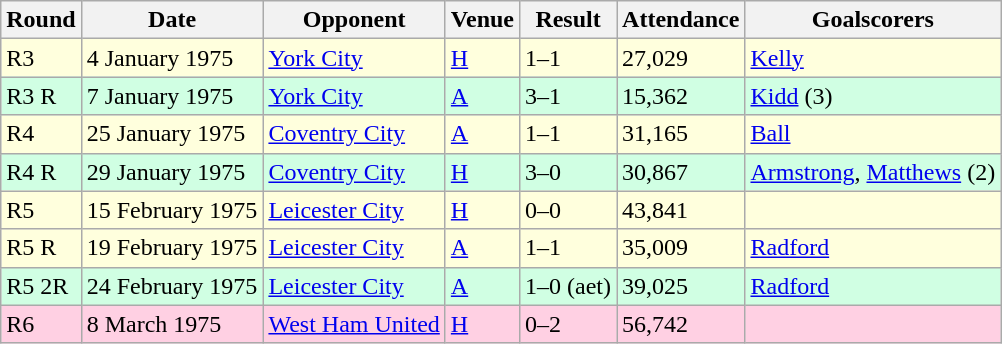<table class="wikitable">
<tr>
<th>Round</th>
<th>Date</th>
<th>Opponent</th>
<th>Venue</th>
<th>Result</th>
<th>Attendance</th>
<th>Goalscorers</th>
</tr>
<tr style="background-color: #ffffdd;">
<td>R3</td>
<td>4 January 1975</td>
<td><a href='#'>York City</a></td>
<td><a href='#'>H</a></td>
<td>1–1</td>
<td>27,029</td>
<td><a href='#'>Kelly</a></td>
</tr>
<tr style="background-color: #d0ffe3;">
<td>R3 R</td>
<td>7 January 1975</td>
<td><a href='#'>York City</a></td>
<td><a href='#'>A</a></td>
<td>3–1</td>
<td>15,362</td>
<td><a href='#'>Kidd</a> (3)</td>
</tr>
<tr style="background-color: #ffffdd;">
<td>R4</td>
<td>25 January 1975</td>
<td><a href='#'>Coventry City</a></td>
<td><a href='#'>A</a></td>
<td>1–1</td>
<td>31,165</td>
<td><a href='#'>Ball</a></td>
</tr>
<tr style="background-color: #d0ffe3;">
<td>R4 R</td>
<td>29 January 1975</td>
<td><a href='#'>Coventry City</a></td>
<td><a href='#'>H</a></td>
<td>3–0</td>
<td>30,867</td>
<td><a href='#'>Armstrong</a>, <a href='#'>Matthews</a> (2)</td>
</tr>
<tr style="background-color: #ffffdd;">
<td>R5</td>
<td>15 February 1975</td>
<td><a href='#'>Leicester City</a></td>
<td><a href='#'>H</a></td>
<td>0–0</td>
<td>43,841</td>
<td></td>
</tr>
<tr style="background-color: #ffffdd;">
<td>R5 R</td>
<td>19 February 1975</td>
<td><a href='#'>Leicester City</a></td>
<td><a href='#'>A</a></td>
<td>1–1</td>
<td>35,009</td>
<td><a href='#'>Radford</a></td>
</tr>
<tr style="background-color: #d0ffe3;">
<td>R5 2R</td>
<td>24 February 1975</td>
<td><a href='#'>Leicester City</a></td>
<td><a href='#'>A</a></td>
<td>1–0 (aet)</td>
<td>39,025</td>
<td><a href='#'>Radford</a></td>
</tr>
<tr style="background-color: #ffd0e3;">
<td>R6</td>
<td>8 March 1975</td>
<td><a href='#'>West Ham United</a></td>
<td><a href='#'>H</a></td>
<td>0–2</td>
<td>56,742</td>
<td></td>
</tr>
</table>
